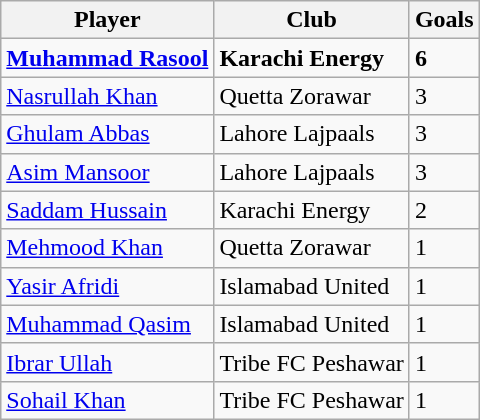<table class="wikitable">
<tr>
<th>Player</th>
<th>Club</th>
<th>Goals</th>
</tr>
<tr>
<td><strong><a href='#'>Muhammad Rasool</a></strong></td>
<td><strong>Karachi Energy</strong></td>
<td><strong>6</strong></td>
</tr>
<tr>
<td><a href='#'>Nasrullah Khan</a></td>
<td>Quetta Zorawar</td>
<td>3</td>
</tr>
<tr>
<td><a href='#'>Ghulam Abbas</a></td>
<td>Lahore Lajpaals</td>
<td>3</td>
</tr>
<tr>
<td><a href='#'>Asim Mansoor</a></td>
<td>Lahore Lajpaals</td>
<td>3</td>
</tr>
<tr>
<td><a href='#'>Saddam Hussain</a></td>
<td>Karachi Energy</td>
<td>2</td>
</tr>
<tr>
<td><a href='#'>Mehmood Khan</a></td>
<td>Quetta Zorawar</td>
<td>1</td>
</tr>
<tr>
<td><a href='#'>Yasir Afridi</a></td>
<td>Islamabad United</td>
<td>1</td>
</tr>
<tr>
<td><a href='#'>Muhammad Qasim</a></td>
<td>Islamabad United</td>
<td>1</td>
</tr>
<tr>
<td><a href='#'>Ibrar Ullah</a></td>
<td>Tribe FC Peshawar</td>
<td>1</td>
</tr>
<tr>
<td><a href='#'>Sohail Khan</a></td>
<td>Tribe FC Peshawar</td>
<td>1</td>
</tr>
</table>
